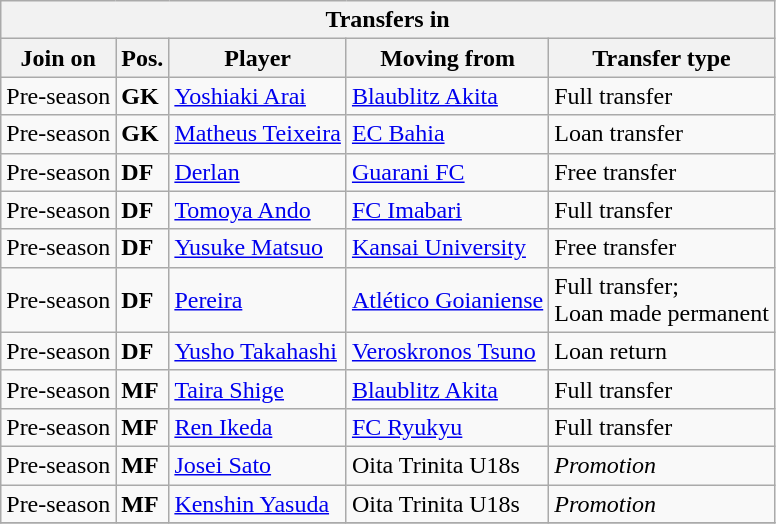<table class="wikitable sortable" style=“text-align:left;>
<tr>
<th colspan="5">Transfers in</th>
</tr>
<tr>
<th>Join on</th>
<th>Pos.</th>
<th>Player</th>
<th>Moving from</th>
<th>Transfer type</th>
</tr>
<tr>
<td>Pre-season</td>
<td><strong>GK</strong></td>
<td> <a href='#'>Yoshiaki Arai</a></td>
<td> <a href='#'>Blaublitz Akita</a></td>
<td>Full transfer</td>
</tr>
<tr>
<td>Pre-season</td>
<td><strong>GK</strong></td>
<td> <a href='#'>Matheus Teixeira</a></td>
<td> <a href='#'>EC Bahia</a></td>
<td>Loan transfer</td>
</tr>
<tr>
<td>Pre-season</td>
<td><strong>DF</strong></td>
<td> <a href='#'>Derlan</a></td>
<td> <a href='#'>Guarani FC</a></td>
<td>Free transfer</td>
</tr>
<tr>
<td>Pre-season</td>
<td><strong>DF</strong></td>
<td> <a href='#'>Tomoya Ando</a></td>
<td> <a href='#'>FC Imabari</a></td>
<td>Full transfer</td>
</tr>
<tr>
<td>Pre-season</td>
<td><strong>DF</strong></td>
<td> <a href='#'>Yusuke Matsuo</a></td>
<td> <a href='#'>Kansai University</a></td>
<td>Free transfer</td>
</tr>
<tr>
<td>Pre-season</td>
<td><strong>DF</strong></td>
<td> <a href='#'>Pereira</a></td>
<td> <a href='#'>Atlético Goianiense</a></td>
<td>Full transfer;<br> Loan made permanent</td>
</tr>
<tr>
<td>Pre-season</td>
<td><strong>DF</strong></td>
<td> <a href='#'>Yusho Takahashi</a></td>
<td> <a href='#'>Veroskronos Tsuno</a></td>
<td>Loan return</td>
</tr>
<tr>
<td>Pre-season</td>
<td><strong>MF</strong></td>
<td> <a href='#'>Taira Shige</a></td>
<td> <a href='#'>Blaublitz Akita</a></td>
<td>Full transfer</td>
</tr>
<tr>
<td>Pre-season</td>
<td><strong>MF</strong></td>
<td> <a href='#'>Ren Ikeda</a></td>
<td> <a href='#'>FC Ryukyu</a></td>
<td>Full transfer</td>
</tr>
<tr>
<td>Pre-season</td>
<td><strong>MF</strong></td>
<td> <a href='#'>Josei Sato</a></td>
<td>Oita Trinita U18s</td>
<td><em>Promotion</em></td>
</tr>
<tr>
<td>Pre-season</td>
<td><strong>MF</strong></td>
<td> <a href='#'>Kenshin Yasuda</a></td>
<td>Oita Trinita U18s</td>
<td><em>Promotion</em></td>
</tr>
<tr>
</tr>
</table>
